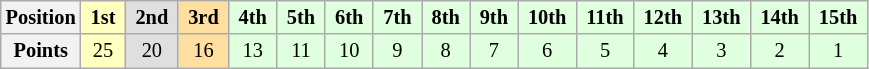<table class="wikitable" style="font-size:85%; text-align:center">
<tr>
<th>Position</th>
<td style="background:#ffffbf;"> <strong>1st</strong> </td>
<td style="background:#dfdfdf;"> <strong>2nd</strong> </td>
<td style="background:#ffdf9f;"> <strong>3rd</strong> </td>
<td style="background:#dfffdf;"> <strong>4th</strong> </td>
<td style="background:#dfffdf;"> <strong>5th</strong> </td>
<td style="background:#dfffdf;"> <strong>6th</strong> </td>
<td style="background:#dfffdf;"> <strong>7th</strong> </td>
<td style="background:#dfffdf;"> <strong>8th</strong> </td>
<td style="background:#dfffdf;"> <strong>9th</strong> </td>
<td style="background:#dfffdf;"> <strong>10th</strong> </td>
<td style="background:#dfffdf;"> <strong>11th</strong> </td>
<td style="background:#dfffdf;"> <strong>12th</strong> </td>
<td style="background:#dfffdf;"> <strong>13th</strong> </td>
<td style="background:#dfffdf;"> <strong>14th</strong> </td>
<td style="background:#dfffdf;"> <strong>15th</strong> </td>
</tr>
<tr>
<th>Points</th>
<td style="background:#ffffbf;">25</td>
<td style="background:#dfdfdf;">20</td>
<td style="background:#ffdf9f;">16</td>
<td style="background:#dfffdf;">13</td>
<td style="background:#dfffdf;">11</td>
<td style="background:#dfffdf;">10</td>
<td style="background:#dfffdf;">9</td>
<td style="background:#dfffdf;">8</td>
<td style="background:#dfffdf;">7</td>
<td style="background:#dfffdf;">6</td>
<td style="background:#dfffdf;">5</td>
<td style="background:#dfffdf;">4</td>
<td style="background:#dfffdf;">3</td>
<td style="background:#dfffdf;">2</td>
<td style="background:#dfffdf;">1</td>
</tr>
</table>
